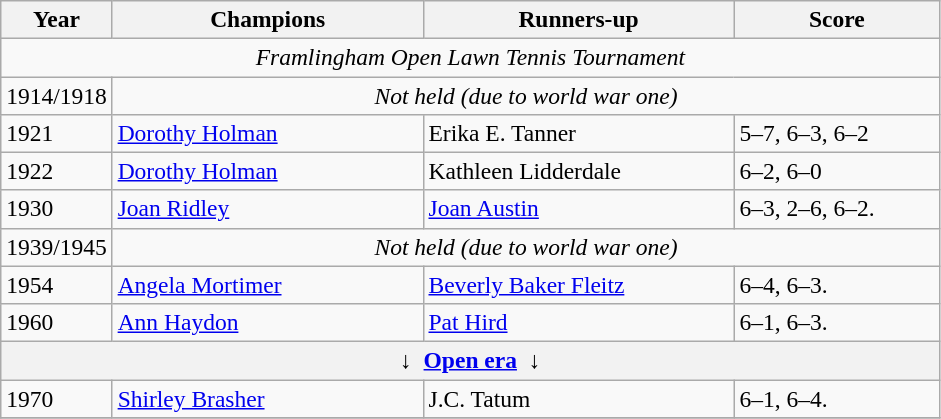<table class="wikitable" style="font-size:98%;">
<tr>
<th style="width:60px;">Year</th>
<th style="width:200px;">Champions</th>
<th style="width:200px;">Runners-up</th>
<th style="width:130px;">Score</th>
</tr>
<tr>
<td colspan=4 align=center><em>Framlingham Open Lawn Tennis Tournament </em></td>
</tr>
<tr>
<td>1914/1918</td>
<td colspan=3 align=center><em>Not held (due to world war one)</em></td>
</tr>
<tr>
<td>1921</td>
<td> <a href='#'>Dorothy Holman</a></td>
<td> Erika E. Tanner</td>
<td>5–7, 6–3, 6–2</td>
</tr>
<tr>
<td>1922</td>
<td> <a href='#'>Dorothy Holman</a></td>
<td> Kathleen Lidderdale</td>
<td>6–2, 6–0</td>
</tr>
<tr>
<td>1930</td>
<td> <a href='#'>Joan Ridley</a></td>
<td> <a href='#'>Joan Austin</a></td>
<td>6–3, 2–6, 6–2.</td>
</tr>
<tr>
<td>1939/1945</td>
<td colspan=3 align=center><em>Not held (due to world war one)</em></td>
</tr>
<tr>
<td>1954</td>
<td> <a href='#'>Angela Mortimer</a></td>
<td> <a href='#'>Beverly Baker Fleitz</a></td>
<td>6–4, 6–3.</td>
</tr>
<tr>
<td>1960</td>
<td> <a href='#'>Ann Haydon</a></td>
<td> <a href='#'>Pat Hird</a></td>
<td>6–1, 6–3.</td>
</tr>
<tr>
<th colspan=4 align=center>↓  <a href='#'>Open era</a>  ↓</th>
</tr>
<tr>
<td>1970</td>
<td> <a href='#'>Shirley Brasher</a></td>
<td> J.C. Tatum</td>
<td>6–1, 6–4.</td>
</tr>
<tr>
</tr>
</table>
